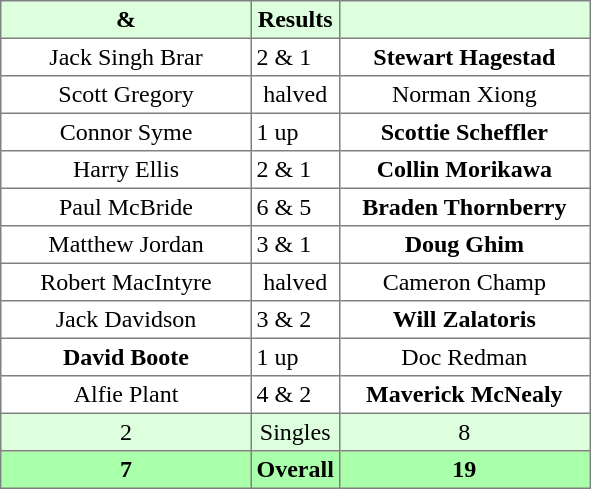<table border="1" cellpadding="3" style="border-collapse: collapse; text-align:center;">
<tr style="background:#ddffdd;">
<th width=160> & </th>
<th>Results</th>
<th width=160></th>
</tr>
<tr>
<td>Jack Singh Brar</td>
<td align=left> 2 & 1</td>
<td><strong>Stewart Hagestad</strong></td>
</tr>
<tr>
<td>Scott Gregory</td>
<td>halved</td>
<td>Norman Xiong</td>
</tr>
<tr>
<td>Connor Syme</td>
<td align=left> 1 up</td>
<td><strong>Scottie Scheffler</strong></td>
</tr>
<tr>
<td>Harry Ellis</td>
<td align=left> 2 & 1</td>
<td><strong>Collin Morikawa</strong></td>
</tr>
<tr>
<td>Paul McBride</td>
<td align=left> 6 & 5</td>
<td><strong>Braden Thornberry</strong></td>
</tr>
<tr>
<td>Matthew Jordan</td>
<td align=left> 3 & 1</td>
<td><strong>Doug Ghim</strong></td>
</tr>
<tr>
<td>Robert MacIntyre</td>
<td>halved</td>
<td>Cameron Champ</td>
</tr>
<tr>
<td>Jack Davidson</td>
<td align=left> 3 & 2</td>
<td><strong>Will Zalatoris</strong></td>
</tr>
<tr>
<td><strong>David Boote</strong></td>
<td align=left> 1 up</td>
<td>Doc Redman</td>
</tr>
<tr>
<td>Alfie Plant</td>
<td align=left> 4 & 2</td>
<td><strong>Maverick McNealy</strong></td>
</tr>
<tr style="background:#ddffdd;">
<td>2</td>
<td>Singles</td>
<td>8</td>
</tr>
<tr style="background:#aaffaa;">
<th>7</th>
<th>Overall</th>
<th>19</th>
</tr>
</table>
